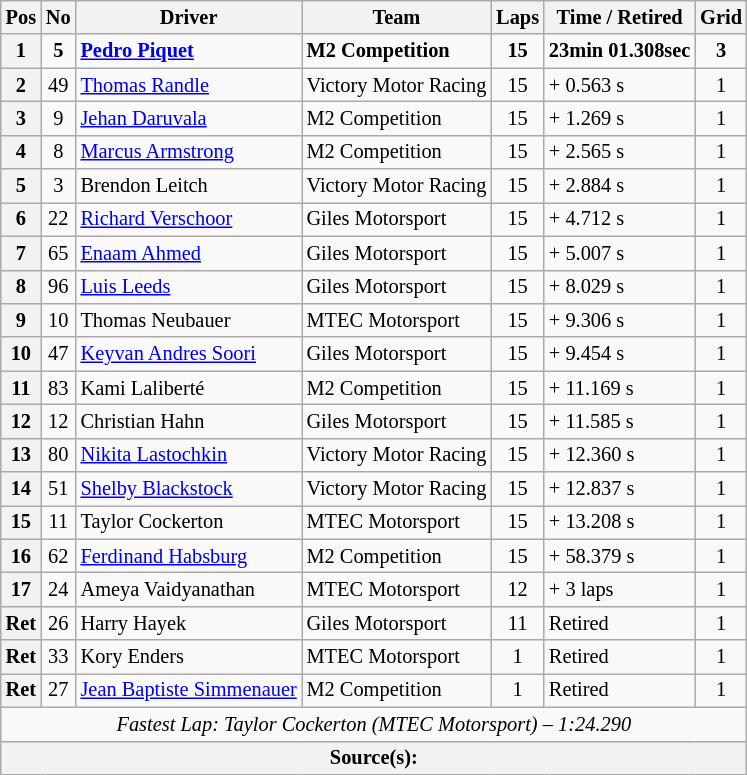<table class="wikitable" style="font-size: 85%">
<tr>
<th>Pos</th>
<th>No</th>
<th>Driver</th>
<th>Team</th>
<th>Laps</th>
<th>Time / Retired</th>
<th>Grid</th>
</tr>
<tr>
<th>1</th>
<td style="text-align:center;"><strong>5</strong></td>
<td> <strong><a href='#'>Pedro Piquet</a></strong></td>
<td><strong>M2 Competition</strong></td>
<td style="text-align:center;"><strong>15</strong></td>
<td><strong>23min 01.308sec</strong></td>
<td style="text-align:center;"><strong>3</strong></td>
</tr>
<tr>
<th>2</th>
<td style="text-align:center;">49</td>
<td> <a href='#'>Thomas Randle</a></td>
<td>Victory Motor Racing</td>
<td style="text-align:center;">15</td>
<td>+ 0.563 s</td>
<td style="text-align:center;">1</td>
</tr>
<tr>
<th>3</th>
<td style="text-align:center;">9</td>
<td> <a href='#'>Jehan Daruvala</a></td>
<td>M2 Competition</td>
<td style="text-align:center;">15</td>
<td>+ 1.269 s</td>
<td style="text-align:center;">1</td>
</tr>
<tr>
<th>4</th>
<td style="text-align:center;">8</td>
<td> <a href='#'>Marcus Armstrong</a></td>
<td>M2 Competition</td>
<td style="text-align:center;">15</td>
<td>+ 2.565 s</td>
<td style="text-align:center;">1</td>
</tr>
<tr>
<th>5</th>
<td style="text-align:center;">3</td>
<td> Brendon Leitch</td>
<td>Victory Motor Racing</td>
<td style="text-align:center;">15</td>
<td>+ 2.884 s</td>
<td style="text-align:center;">1</td>
</tr>
<tr>
<th>6</th>
<td style="text-align:center;">22</td>
<td> <a href='#'>Richard Verschoor</a></td>
<td>Giles Motorsport</td>
<td style="text-align:center;">15</td>
<td>+ 4.712 s</td>
<td style="text-align:center;">1</td>
</tr>
<tr>
<th>7</th>
<td style="text-align:center;">65</td>
<td> <a href='#'>Enaam Ahmed</a></td>
<td>Giles Motorsport</td>
<td style="text-align:center;">15</td>
<td>+ 5.007 s</td>
<td style="text-align:center;">1</td>
</tr>
<tr>
<th>8</th>
<td style="text-align:center;">96</td>
<td> <a href='#'>Luis Leeds</a></td>
<td>Giles Motorsport</td>
<td style="text-align:center;">15</td>
<td>+ 8.029 s</td>
<td style="text-align:center;">1</td>
</tr>
<tr>
<th>9</th>
<td style="text-align:center;">10</td>
<td> Thomas Neubauer</td>
<td>MTEC Motorsport</td>
<td style="text-align:center;">15</td>
<td>+ 9.306 s</td>
<td style="text-align:center;">1</td>
</tr>
<tr>
<th>10</th>
<td style="text-align:center;">47</td>
<td> <a href='#'>Keyvan Andres Soori</a></td>
<td>Giles Motorsport</td>
<td style="text-align:center;">15</td>
<td>+ 9.454 s</td>
<td style="text-align:center;">1</td>
</tr>
<tr>
<th>11</th>
<td style="text-align:center;">83</td>
<td> Kami Laliberté</td>
<td>M2 Competition</td>
<td style="text-align:center;">15</td>
<td>+ 11.169 s</td>
<td style="text-align:center;">1</td>
</tr>
<tr>
<th>12</th>
<td style="text-align:center;">12</td>
<td> Christian Hahn</td>
<td>Giles Motorsport</td>
<td style="text-align:center;">15</td>
<td>+ 11.585 s</td>
<td style="text-align:center;">1</td>
</tr>
<tr>
<th>13</th>
<td style="text-align:center;">80</td>
<td> <a href='#'>Nikita Lastochkin</a></td>
<td>Victory Motor Racing</td>
<td style="text-align:center;">15</td>
<td>+ 12.360 s</td>
<td style="text-align:center;">1</td>
</tr>
<tr>
<th>14</th>
<td style="text-align:center;">51</td>
<td> <a href='#'>Shelby Blackstock</a></td>
<td>Victory Motor Racing</td>
<td style="text-align:center;">15</td>
<td>+ 12.837 s</td>
<td style="text-align:center;">1</td>
</tr>
<tr>
<th>15</th>
<td style="text-align:center;">11</td>
<td> Taylor Cockerton</td>
<td>MTEC Motorsport</td>
<td style="text-align:center;">15</td>
<td>+ 13.208 s</td>
<td style="text-align:center;">1</td>
</tr>
<tr>
<th>16</th>
<td style="text-align:center;">62</td>
<td> <a href='#'>Ferdinand Habsburg</a></td>
<td>M2 Competition</td>
<td style="text-align:center;">15</td>
<td>+ 58.379 s</td>
<td style="text-align:center;">1</td>
</tr>
<tr>
<th>17</th>
<td style="text-align:center;">24</td>
<td> Ameya Vaidyanathan</td>
<td>MTEC Motorsport</td>
<td style="text-align:center;">12</td>
<td>+ 3 laps</td>
<td style="text-align:center;">1</td>
</tr>
<tr>
<th>Ret</th>
<td style="text-align:center;">26</td>
<td> Harry Hayek</td>
<td>Giles Motorsport</td>
<td style="text-align:center;">11</td>
<td>Retired</td>
<td style="text-align:center;">1</td>
</tr>
<tr>
<th>Ret</th>
<td style="text-align:center;">33</td>
<td> Kory Enders</td>
<td>MTEC Motorsport</td>
<td style="text-align:center;">1</td>
<td>Retired</td>
<td style="text-align:center;">1</td>
</tr>
<tr>
<th>Ret</th>
<td style="text-align:center;">27</td>
<td> <a href='#'>Jean Baptiste Simmenauer</a></td>
<td>M2 Competition</td>
<td style="text-align:center;">1</td>
<td>Retired</td>
<td style="text-align:center;">1</td>
</tr>
<tr>
<td colspan="7" style="text-align:center;"><em>Fastest Lap: Taylor Cockerton (MTEC Motorsport) – 1:24.290</em></td>
</tr>
<tr>
<th colspan="7">Source(s): </th>
</tr>
</table>
